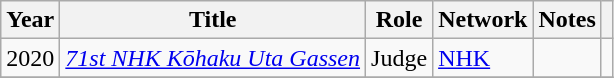<table class="wikitable">
<tr>
<th>Year</th>
<th>Title</th>
<th>Role</th>
<th>Network</th>
<th>Notes</th>
<th class="unsortable"></th>
</tr>
<tr>
<td>2020</td>
<td><em><a href='#'>71st NHK Kōhaku Uta Gassen</a></em></td>
<td>Judge</td>
<td><a href='#'>NHK</a></td>
<td></td>
<td></td>
</tr>
<tr>
</tr>
</table>
